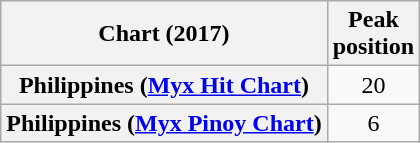<table class="wikitable sortable plainrowheaders" style="text-align:center">
<tr>
<th scope="col">Chart (2017)</th>
<th scope="col">Peak<br> position</th>
</tr>
<tr>
<th scope="row">Philippines (<a href='#'>Myx Hit Chart</a>)</th>
<td>20</td>
</tr>
<tr>
<th scope="row">Philippines (<a href='#'>Myx Pinoy Chart</a>)</th>
<td>6</td>
</tr>
</table>
